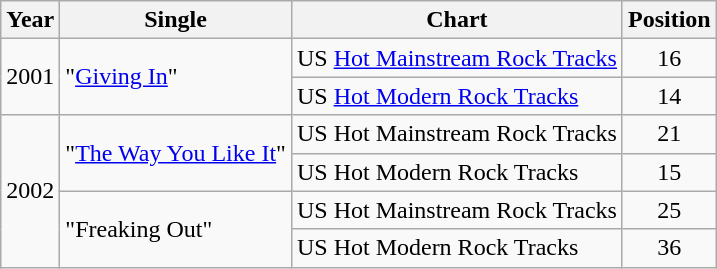<table class="wikitable">
<tr>
<th>Year</th>
<th>Single</th>
<th>Chart</th>
<th>Position</th>
</tr>
<tr>
<td rowspan="2">2001</td>
<td rowspan="2">"<a href='#'>Giving In</a>"</td>
<td>US <a href='#'>Hot Mainstream Rock Tracks</a></td>
<td align="center">16</td>
</tr>
<tr>
<td>US <a href='#'>Hot Modern Rock Tracks</a></td>
<td align="center">14</td>
</tr>
<tr>
<td rowspan="4">2002</td>
<td rowspan="2">"<a href='#'>The Way You Like It</a>"</td>
<td>US Hot Mainstream Rock Tracks</td>
<td align="center">21</td>
</tr>
<tr>
<td>US Hot Modern Rock Tracks</td>
<td align="center">15</td>
</tr>
<tr>
<td rowspan="2">"Freaking Out"</td>
<td>US Hot Mainstream Rock Tracks</td>
<td align="center">25</td>
</tr>
<tr>
<td>US Hot Modern Rock Tracks</td>
<td align="center">36</td>
</tr>
</table>
